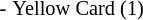<table class="toccolours" style="white-space: nowrap; font-size: 85%;">
<tr>
<td> -</td>
<td>Yellow Card (1)</td>
</tr>
</table>
